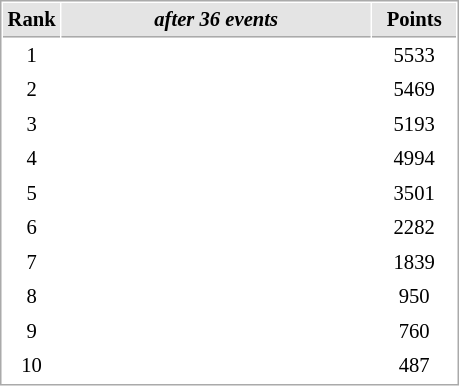<table cellspacing="1" cellpadding="3" style="border:1px solid #AAAAAA;font-size:86%">
<tr style="background-color: #E4E4E4;">
<th style="border-bottom:1px solid #AAAAAA; width: 10px;">Rank</th>
<th style="border-bottom:1px solid #AAAAAA; width: 200px;"><em>after 36 events</em></th>
<th style="border-bottom:1px solid #AAAAAA; width: 50px;">Points</th>
</tr>
<tr>
<td align=center>1</td>
<td></td>
<td align=center>5533</td>
</tr>
<tr>
<td align=center>2</td>
<td></td>
<td align=center>5469</td>
</tr>
<tr>
<td align=center>3</td>
<td></td>
<td align=center>5193</td>
</tr>
<tr>
<td align=center>4</td>
<td></td>
<td align=center>4994</td>
</tr>
<tr>
<td align=center>5</td>
<td></td>
<td align=center>3501</td>
</tr>
<tr>
<td align=center>6</td>
<td></td>
<td align=center>2282</td>
</tr>
<tr>
<td align=center>7</td>
<td></td>
<td align=center>1839</td>
</tr>
<tr>
<td align=center>8</td>
<td></td>
<td align=center>950</td>
</tr>
<tr>
<td align=center>9</td>
<td></td>
<td align=center>760</td>
</tr>
<tr>
<td align=center>10</td>
<td></td>
<td align=center>487</td>
</tr>
</table>
